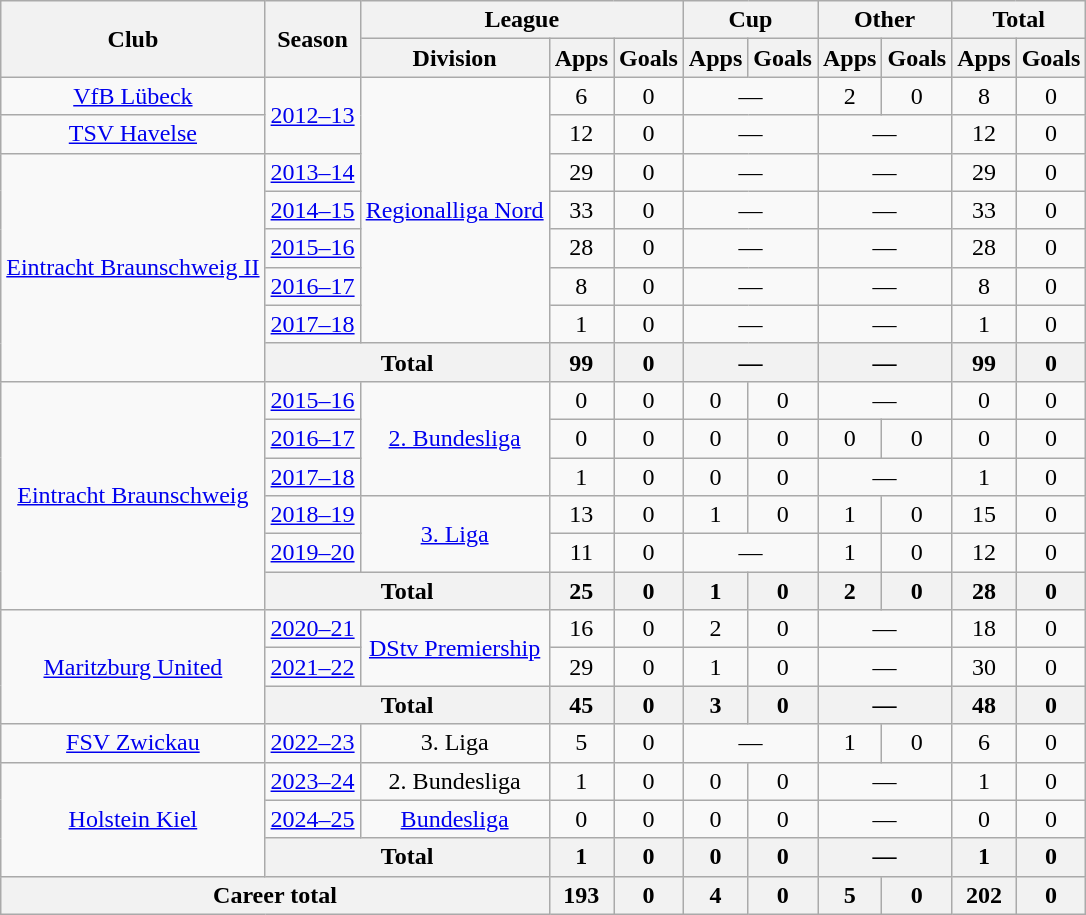<table class="wikitable" style="text-align:center">
<tr>
<th rowspan="2">Club</th>
<th rowspan="2">Season</th>
<th colspan="3">League</th>
<th colspan="2">Cup</th>
<th colspan="2">Other</th>
<th colspan="2">Total</th>
</tr>
<tr>
<th>Division</th>
<th>Apps</th>
<th>Goals</th>
<th>Apps</th>
<th>Goals</th>
<th>Apps</th>
<th>Goals</th>
<th>Apps</th>
<th>Goals</th>
</tr>
<tr>
<td><a href='#'>VfB Lübeck</a></td>
<td rowspan=2><a href='#'>2012–13</a></td>
<td rowspan=7><a href='#'>Regionalliga Nord</a></td>
<td>6</td>
<td>0</td>
<td colspan=2>—</td>
<td>2</td>
<td>0</td>
<td>8</td>
<td>0</td>
</tr>
<tr>
<td><a href='#'>TSV Havelse</a></td>
<td>12</td>
<td>0</td>
<td colspan="2">—</td>
<td colspan="2">—</td>
<td>12</td>
<td>0</td>
</tr>
<tr>
<td rowspan=6><a href='#'>Eintracht Braunschweig II</a></td>
<td><a href='#'>2013–14</a></td>
<td>29</td>
<td>0</td>
<td colspan=2>—</td>
<td colspan=2>—</td>
<td>29</td>
<td>0</td>
</tr>
<tr>
<td><a href='#'>2014–15</a></td>
<td>33</td>
<td>0</td>
<td colspan=2>—</td>
<td colspan=2>—</td>
<td>33</td>
<td>0</td>
</tr>
<tr>
<td><a href='#'>2015–16</a></td>
<td>28</td>
<td>0</td>
<td colspan=2>—</td>
<td colspan=2>—</td>
<td>28</td>
<td>0</td>
</tr>
<tr>
<td><a href='#'>2016–17</a></td>
<td>8</td>
<td>0</td>
<td colspan=2>—</td>
<td colspan=2>—</td>
<td>8</td>
<td>0</td>
</tr>
<tr>
<td><a href='#'>2017–18</a></td>
<td>1</td>
<td>0</td>
<td colspan=2>—</td>
<td colspan=2>—</td>
<td>1</td>
<td>0</td>
</tr>
<tr>
<th colspan=2>Total</th>
<th>99</th>
<th>0</th>
<th colspan=2>—</th>
<th colspan=2>—</th>
<th>99</th>
<th>0</th>
</tr>
<tr>
<td rowspan=6><a href='#'>Eintracht Braunschweig</a></td>
<td><a href='#'>2015–16</a></td>
<td rowspan=3><a href='#'>2. Bundesliga</a></td>
<td>0</td>
<td>0</td>
<td>0</td>
<td>0</td>
<td colspan=2>—</td>
<td>0</td>
<td>0</td>
</tr>
<tr>
<td><a href='#'>2016–17</a></td>
<td>0</td>
<td>0</td>
<td>0</td>
<td>0</td>
<td>0</td>
<td>0</td>
<td>0</td>
<td>0</td>
</tr>
<tr>
<td><a href='#'>2017–18</a></td>
<td>1</td>
<td>0</td>
<td>0</td>
<td>0</td>
<td colspan=2>—</td>
<td>1</td>
<td>0</td>
</tr>
<tr>
<td><a href='#'>2018–19</a></td>
<td rowspan=2><a href='#'>3. Liga</a></td>
<td>13</td>
<td>0</td>
<td>1</td>
<td>0</td>
<td>1</td>
<td>0</td>
<td>15</td>
<td>0</td>
</tr>
<tr>
<td><a href='#'>2019–20</a></td>
<td>11</td>
<td>0</td>
<td colspan=2>—</td>
<td>1</td>
<td>0</td>
<td>12</td>
<td>0</td>
</tr>
<tr>
<th colspan=2>Total</th>
<th>25</th>
<th>0</th>
<th>1</th>
<th>0</th>
<th>2</th>
<th>0</th>
<th>28</th>
<th>0</th>
</tr>
<tr>
<td rowspan=3><a href='#'>Maritzburg United</a></td>
<td><a href='#'>2020–21</a></td>
<td rowspan=2><a href='#'>DStv Premiership</a></td>
<td>16</td>
<td>0</td>
<td>2</td>
<td>0</td>
<td colspan=2>—</td>
<td>18</td>
<td>0</td>
</tr>
<tr>
<td><a href='#'>2021–22</a></td>
<td>29</td>
<td>0</td>
<td>1</td>
<td>0</td>
<td colspan=2>—</td>
<td>30</td>
<td>0</td>
</tr>
<tr>
<th colspan=2>Total</th>
<th>45</th>
<th>0</th>
<th>3</th>
<th>0</th>
<th colspan=2>—</th>
<th>48</th>
<th>0</th>
</tr>
<tr>
<td><a href='#'>FSV Zwickau</a></td>
<td><a href='#'>2022–23</a></td>
<td>3. Liga</td>
<td>5</td>
<td>0</td>
<td colspan=2>—</td>
<td>1</td>
<td>0</td>
<td>6</td>
<td>0</td>
</tr>
<tr>
<td rowspan=3><a href='#'>Holstein Kiel</a></td>
<td><a href='#'>2023–24</a></td>
<td>2. Bundesliga</td>
<td>1</td>
<td>0</td>
<td>0</td>
<td>0</td>
<td colspan=2>—</td>
<td>1</td>
<td>0</td>
</tr>
<tr>
<td><a href='#'>2024–25</a></td>
<td><a href='#'>Bundesliga</a></td>
<td>0</td>
<td>0</td>
<td>0</td>
<td>0</td>
<td colspan=2>—</td>
<td>0</td>
<td>0</td>
</tr>
<tr>
<th colspan=2>Total</th>
<th>1</th>
<th>0</th>
<th>0</th>
<th>0</th>
<th colspan=2>—</th>
<th>1</th>
<th>0</th>
</tr>
<tr>
<th colspan=3><strong>Career total</strong></th>
<th>193</th>
<th>0</th>
<th>4</th>
<th>0</th>
<th>5</th>
<th>0</th>
<th>202</th>
<th>0</th>
</tr>
</table>
